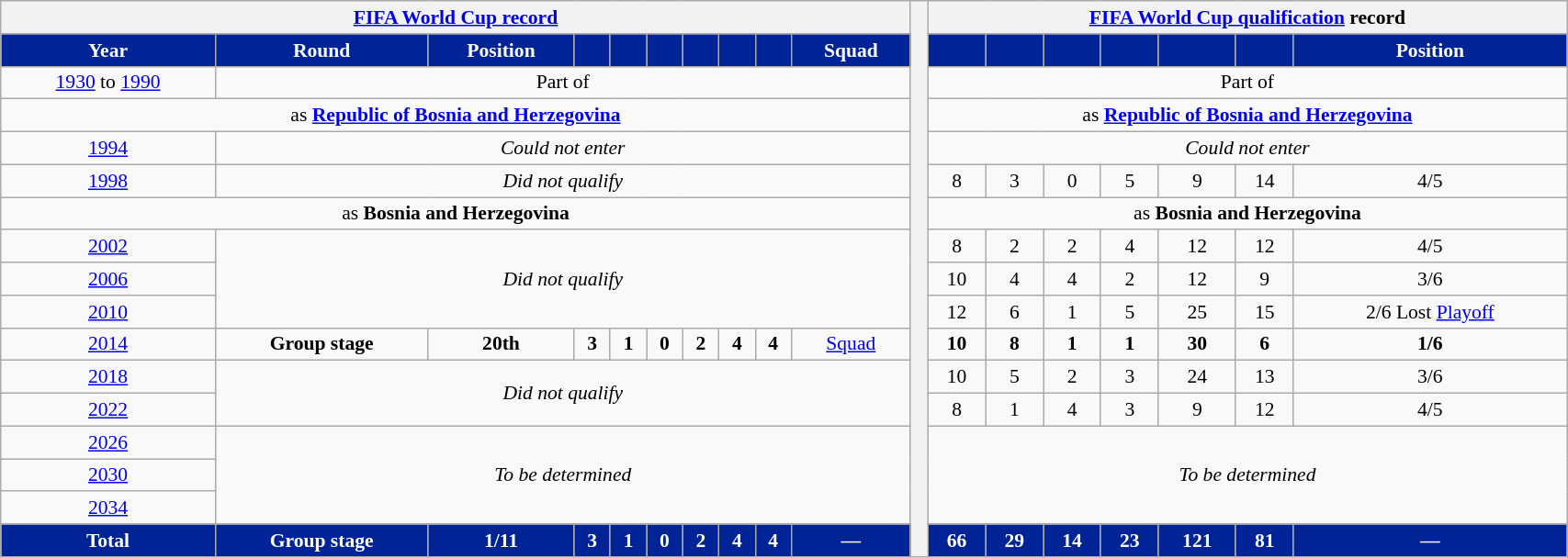<table class="wikitable" style="width:90%; font-size:90%; text-align: center;">
<tr>
<th colspan=10><a href='#'>FIFA World Cup record</a></th>
<th rowspan="24"></th>
<th colspan=7><a href='#'>FIFA World Cup qualification</a> record</th>
</tr>
<tr>
</tr>
<tr style="color:white;">
<th style="background:#002395;">Year</th>
<th style="background:#002395;">Round</th>
<th style="background:#002395;">Position</th>
<th style="background:#002395;"></th>
<th style="background:#002395;"></th>
<th style="background:#002395;"></th>
<th style="background:#002395;"></th>
<th style="background:#002395;"></th>
<th style="background:#002395;"></th>
<th style="background:#002395;">Squad</th>
<th style="background:#002395;"></th>
<th style="background:#002395;"></th>
<th style="background:#002395;"></th>
<th style="background:#002395;"></th>
<th style="background:#002395;"></th>
<th style="background:#002395;"></th>
<th style="background:#002395;">Position</th>
</tr>
<tr>
<td> <a href='#'>1930</a> to  <a href='#'>1990</a></td>
<td colspan=9>Part of </td>
<td colspan=7>Part of </td>
</tr>
<tr>
<td colspan="10">as <strong> <a href='#'>Republic of Bosnia and Herzegovina</a></strong></td>
<td colspan=10>as <strong> <a href='#'>Republic of Bosnia and Herzegovina</a></strong></td>
</tr>
<tr>
<td> <a href='#'>1994</a></td>
<td colspan="9"><em>Could not enter</em></td>
<td colspan="7"><em>Could not enter</em></td>
</tr>
<tr>
<td> <a href='#'>1998</a></td>
<td colspan="9"><em>Did not qualify</em></td>
<td>8</td>
<td>3</td>
<td>0</td>
<td>5</td>
<td>9</td>
<td>14</td>
<td>4/5</td>
</tr>
<tr>
<td colspan="10">as <strong> Bosnia and Herzegovina</strong></td>
<td colspan=10>as <strong> Bosnia and Herzegovina</strong></td>
</tr>
<tr>
<td>  <a href='#'>2002</a></td>
<td rowspan=3 colspan=9><em>Did not qualify</em></td>
<td>8</td>
<td>2</td>
<td>2</td>
<td>4</td>
<td>12</td>
<td>12</td>
<td>4/5</td>
</tr>
<tr>
<td> <a href='#'>2006</a></td>
<td>10</td>
<td>4</td>
<td>4</td>
<td>2</td>
<td>12</td>
<td>9</td>
<td>3/6</td>
</tr>
<tr>
<td> <a href='#'>2010</a></td>
<td>12</td>
<td>6</td>
<td>1</td>
<td>5</td>
<td>25</td>
<td>15</td>
<td>2/6 Lost <a href='#'>Playoff</a></td>
</tr>
<tr>
<td> <a href='#'>2014</a></td>
<td><strong>Group stage</strong></td>
<td><strong>20th</strong></td>
<td><strong>3</strong></td>
<td><strong>1</strong></td>
<td><strong>0</strong></td>
<td><strong>2</strong></td>
<td><strong>4</strong></td>
<td><strong>4</strong></td>
<td><a href='#'>Squad</a></td>
<td><strong>10</strong></td>
<td><strong>8</strong></td>
<td><strong>1</strong></td>
<td><strong>1</strong></td>
<td><strong>30</strong></td>
<td><strong>6</strong></td>
<td><strong>1/6</strong></td>
</tr>
<tr>
<td> <a href='#'>2018</a></td>
<td colspan="9" rowspan=2><em>Did not qualify</em></td>
<td>10</td>
<td>5</td>
<td>2</td>
<td>3</td>
<td>24</td>
<td>13</td>
<td>3/6</td>
</tr>
<tr>
<td> <a href='#'>2022</a></td>
<td>8</td>
<td>1</td>
<td>4</td>
<td>3</td>
<td>9</td>
<td>12</td>
<td>4/5</td>
</tr>
<tr>
<td>   <a href='#'>2026</a></td>
<td colspan=9 rowspan=3><em> To be determined</em></td>
<td colspan=9 rowspan=3><em> To be determined</em></td>
</tr>
<tr>
<td>   <a href='#'>2030</a></td>
</tr>
<tr>
<td> <a href='#'>2034</a></td>
</tr>
<tr>
</tr>
<tr style="color:white;">
<th style="background:#002395;"><strong>Total</strong></th>
<th style="background:#002395;"><strong>Group stage</strong></th>
<th style="background:#002395;"><strong>1/11</strong></th>
<th style="background:#002395;"><strong>3</strong></th>
<th style="background:#002395;"><strong>1</strong></th>
<th style="background:#002395;"><strong>0</strong></th>
<th style="background:#002395;"><strong>2</strong></th>
<th style="background:#002395;"><strong>4</strong></th>
<th style="background:#002395;"><strong>4</strong></th>
<th style="background:#002395;"><strong>—</strong></th>
<th style="background:#002395;"><strong>66</strong></th>
<th style="background:#002395;"><strong>29</strong></th>
<th style="background:#002395;"><strong>14</strong></th>
<th style="background:#002395;"><strong>23</strong></th>
<th style="background:#002395;"><strong>121</strong></th>
<th style="background:#002395;"><strong>81</strong></th>
<th style="background:#002395;"><strong>—</strong></th>
</tr>
</table>
